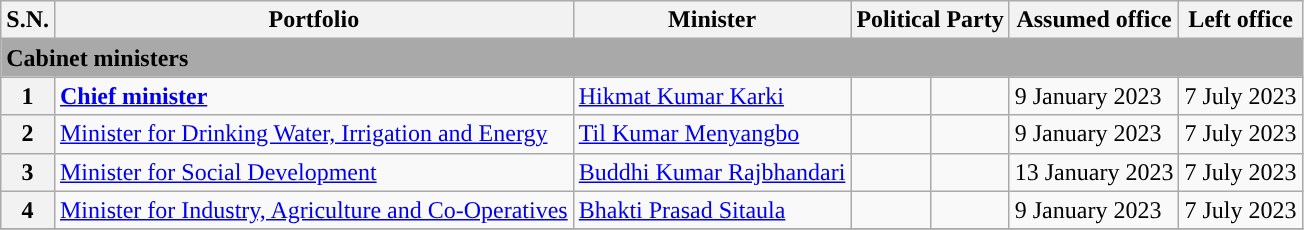<table class="wikitable">
<tr>
<th>S.N.</th>
<th>Portfolio</th>
<th>Minister</th>
<th colspan="2">Political Party</th>
<th>Assumed office</th>
<th>Left office</th>
</tr>
<tr>
<td colspan="7" bgcolor="darkgrey"><strong>Cabinet ministers</strong></td>
</tr>
<tr>
<th>1</th>
<td><strong><a href='#'>Chief minister</a></strong><br></td>
<td><a href='#'>Hikmat Kumar Karki</a></td>
<td></td>
<td></td>
<td>9 January 2023</td>
<td>7 July 2023</td>
</tr>
<tr>
<th>2</th>
<td><a href='#'>Minister for Drinking Water, Irrigation and Energy</a></td>
<td><a href='#'>Til Kumar Menyangbo</a></td>
<td></td>
<td></td>
<td>9 January 2023</td>
<td>7 July 2023</td>
</tr>
<tr>
<th>3</th>
<td><a href='#'>Minister for Social Development</a></td>
<td><a href='#'>Buddhi Kumar Rajbhandari</a></td>
<td></td>
<td></td>
<td>13 January 2023</td>
<td>7 July 2023</td>
</tr>
<tr>
<th>4</th>
<td><a href='#'>Minister for Industry, Agriculture and Co-Operatives</a></td>
<td><a href='#'>Bhakti Prasad Sitaula</a></td>
<td></td>
<td></td>
<td>9 January 2023</td>
<td>7 July 2023</td>
</tr>
<tr>
</tr>
</table>
